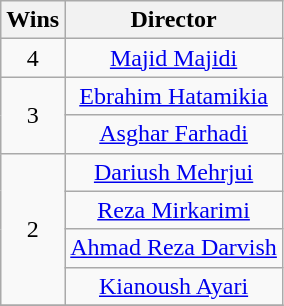<table class="wikitable" style="text-align:center;">
<tr>
<th>Wins</th>
<th>Director</th>
</tr>
<tr>
<td style="text-align:center;">4</td>
<td><a href='#'>Majid Majidi</a></td>
</tr>
<tr>
<td rowspan=2 style="text-align:center;">3</td>
<td><a href='#'>Ebrahim Hatamikia</a></td>
</tr>
<tr>
<td><a href='#'>Asghar Farhadi</a></td>
</tr>
<tr>
<td rowspan=4 style="text-align:center;">2</td>
<td><a href='#'>Dariush Mehrjui</a></td>
</tr>
<tr>
<td><a href='#'>Reza Mirkarimi</a></td>
</tr>
<tr>
<td><a href='#'>Ahmad Reza Darvish</a></td>
</tr>
<tr>
<td><a href='#'>Kianoush Ayari</a></td>
</tr>
<tr>
</tr>
</table>
